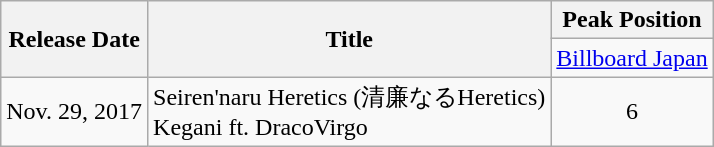<table class="wikitable">
<tr>
<th scope="col" rowspan="2">Release Date</th>
<th scope="col" rowspan="2">Title</th>
<th scope="col" colspan="1">Peak Position</th>
</tr>
<tr>
<td align="center"><a href='#'>Billboard Japan</a></td>
</tr>
<tr>
<td>Nov. 29, 2017</td>
<td>Seiren'naru Heretics (清廉なるHeretics)<br>Kegani ft. DracoVirgo</td>
<td align="center">6</td>
</tr>
</table>
